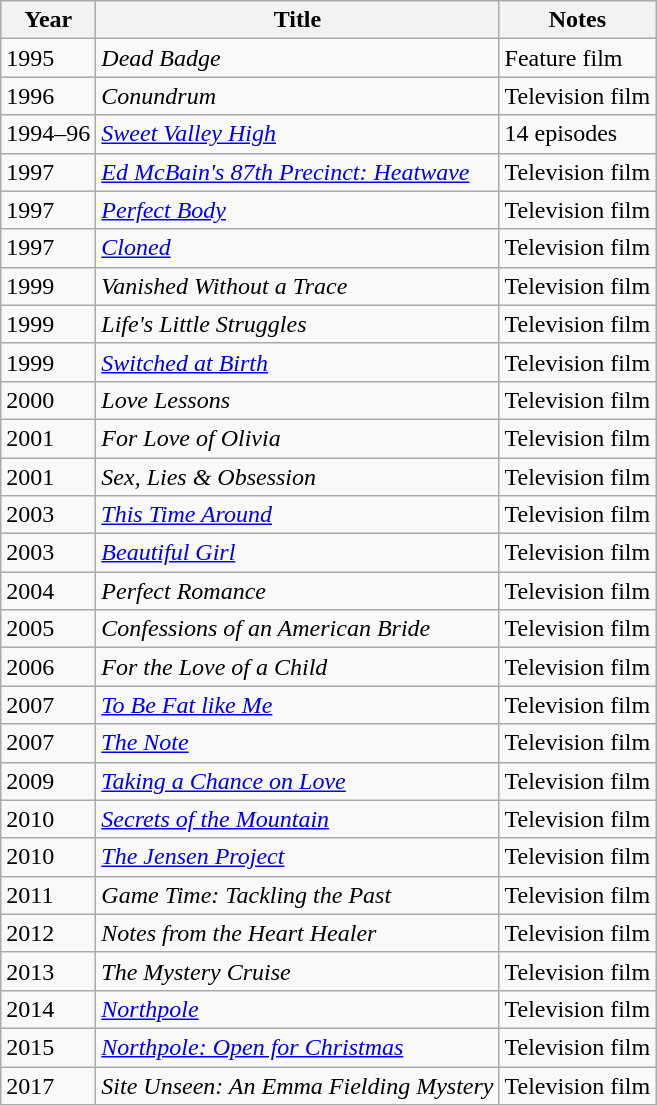<table class="wikitable">
<tr>
<th>Year</th>
<th>Title</th>
<th>Notes</th>
</tr>
<tr>
<td>1995</td>
<td><em>Dead Badge</em></td>
<td>Feature film</td>
</tr>
<tr>
<td>1996</td>
<td><em>Conundrum</em></td>
<td>Television film</td>
</tr>
<tr>
<td>1994–96</td>
<td><em><a href='#'>Sweet Valley High</a></em></td>
<td>14 episodes</td>
</tr>
<tr>
<td>1997</td>
<td><em><a href='#'>Ed McBain's 87th Precinct: Heatwave</a></em></td>
<td>Television film</td>
</tr>
<tr>
<td>1997</td>
<td><em><a href='#'>Perfect Body</a></em></td>
<td>Television film</td>
</tr>
<tr>
<td>1997</td>
<td><em><a href='#'>Cloned</a></em></td>
<td>Television film</td>
</tr>
<tr>
<td>1999</td>
<td><em>Vanished Without a Trace</em></td>
<td>Television film</td>
</tr>
<tr>
<td>1999</td>
<td><em>Life's Little Struggles</em></td>
<td>Television film</td>
</tr>
<tr>
<td>1999</td>
<td><em><a href='#'>Switched at Birth</a></em></td>
<td>Television film</td>
</tr>
<tr>
<td>2000</td>
<td><em>Love Lessons</em></td>
<td>Television film</td>
</tr>
<tr>
<td>2001</td>
<td><em>For Love of Olivia</em></td>
<td>Television film</td>
</tr>
<tr>
<td>2001</td>
<td><em>Sex, Lies & Obsession</em></td>
<td>Television film</td>
</tr>
<tr>
<td>2003</td>
<td><em><a href='#'>This Time Around</a></em></td>
<td>Television film</td>
</tr>
<tr>
<td>2003</td>
<td><em><a href='#'>Beautiful Girl</a></em></td>
<td>Television film</td>
</tr>
<tr>
<td>2004</td>
<td><em>Perfect Romance</em></td>
<td>Television film</td>
</tr>
<tr>
<td>2005</td>
<td><em>Confessions of an American Bride</em></td>
<td>Television film</td>
</tr>
<tr>
<td>2006</td>
<td><em>For the Love of a Child</em></td>
<td>Television film</td>
</tr>
<tr>
<td>2007</td>
<td><em><a href='#'>To Be Fat like Me</a></em></td>
<td>Television film</td>
</tr>
<tr>
<td>2007</td>
<td><em><a href='#'>The Note</a></em></td>
<td>Television film</td>
</tr>
<tr>
<td>2009</td>
<td><em><a href='#'>Taking a Chance on Love</a></em></td>
<td>Television film</td>
</tr>
<tr>
<td>2010</td>
<td><em><a href='#'>Secrets of the Mountain</a></em></td>
<td>Television film</td>
</tr>
<tr>
<td>2010</td>
<td><em><a href='#'>The Jensen Project</a></em></td>
<td>Television film</td>
</tr>
<tr>
<td>2011</td>
<td><em>Game Time: Tackling the Past</em></td>
<td>Television film</td>
</tr>
<tr>
<td>2012</td>
<td><em>Notes from the Heart Healer</em></td>
<td>Television film</td>
</tr>
<tr>
<td>2013</td>
<td><em>The Mystery Cruise</em></td>
<td>Television film</td>
</tr>
<tr>
<td>2014</td>
<td><em><a href='#'>Northpole</a></em></td>
<td>Television film</td>
</tr>
<tr>
<td>2015</td>
<td><em><a href='#'>Northpole: Open for Christmas</a></em></td>
<td>Television film</td>
</tr>
<tr>
<td>2017</td>
<td><em>Site Unseen: An Emma Fielding Mystery</em></td>
<td>Television film</td>
</tr>
<tr>
</tr>
</table>
